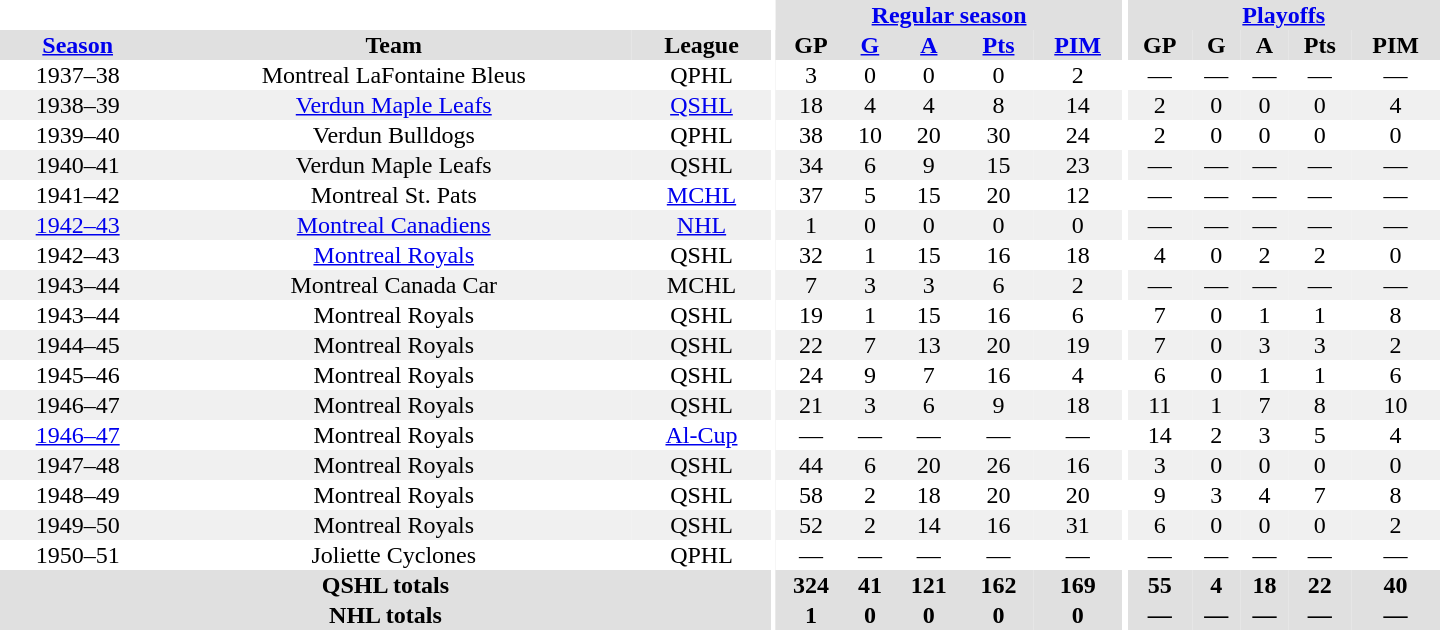<table border="0" cellpadding="1" cellspacing="0" style="text-align:center; width:60em">
<tr bgcolor="#e0e0e0">
<th colspan="3" bgcolor="#ffffff"></th>
<th rowspan="100" bgcolor="#ffffff"></th>
<th colspan="5"><a href='#'>Regular season</a></th>
<th rowspan="100" bgcolor="#ffffff"></th>
<th colspan="5"><a href='#'>Playoffs</a></th>
</tr>
<tr bgcolor="#e0e0e0">
<th><a href='#'>Season</a></th>
<th>Team</th>
<th>League</th>
<th>GP</th>
<th><a href='#'>G</a></th>
<th><a href='#'>A</a></th>
<th><a href='#'>Pts</a></th>
<th><a href='#'>PIM</a></th>
<th>GP</th>
<th>G</th>
<th>A</th>
<th>Pts</th>
<th>PIM</th>
</tr>
<tr>
<td>1937–38</td>
<td>Montreal LaFontaine Bleus</td>
<td>QPHL</td>
<td>3</td>
<td>0</td>
<td>0</td>
<td>0</td>
<td>2</td>
<td>—</td>
<td>—</td>
<td>—</td>
<td>—</td>
<td>—</td>
</tr>
<tr bgcolor="#f0f0f0">
<td>1938–39</td>
<td><a href='#'>Verdun Maple Leafs</a></td>
<td><a href='#'>QSHL</a></td>
<td>18</td>
<td>4</td>
<td>4</td>
<td>8</td>
<td>14</td>
<td>2</td>
<td>0</td>
<td>0</td>
<td>0</td>
<td>4</td>
</tr>
<tr>
<td>1939–40</td>
<td>Verdun Bulldogs</td>
<td>QPHL</td>
<td>38</td>
<td>10</td>
<td>20</td>
<td>30</td>
<td>24</td>
<td>2</td>
<td>0</td>
<td>0</td>
<td>0</td>
<td>0</td>
</tr>
<tr bgcolor="#f0f0f0">
<td>1940–41</td>
<td>Verdun Maple Leafs</td>
<td>QSHL</td>
<td>34</td>
<td>6</td>
<td>9</td>
<td>15</td>
<td>23</td>
<td>—</td>
<td>—</td>
<td>—</td>
<td>—</td>
<td>—</td>
</tr>
<tr>
<td>1941–42</td>
<td>Montreal St. Pats</td>
<td><a href='#'>MCHL</a></td>
<td>37</td>
<td>5</td>
<td>15</td>
<td>20</td>
<td>12</td>
<td>—</td>
<td>—</td>
<td>—</td>
<td>—</td>
<td>—</td>
</tr>
<tr bgcolor="#f0f0f0">
<td><a href='#'>1942–43</a></td>
<td><a href='#'>Montreal Canadiens</a></td>
<td><a href='#'>NHL</a></td>
<td>1</td>
<td>0</td>
<td>0</td>
<td>0</td>
<td>0</td>
<td>—</td>
<td>—</td>
<td>—</td>
<td>—</td>
<td>—</td>
</tr>
<tr>
<td>1942–43</td>
<td><a href='#'>Montreal Royals</a></td>
<td>QSHL</td>
<td>32</td>
<td>1</td>
<td>15</td>
<td>16</td>
<td>18</td>
<td>4</td>
<td>0</td>
<td>2</td>
<td>2</td>
<td>0</td>
</tr>
<tr bgcolor="#f0f0f0">
<td>1943–44</td>
<td>Montreal Canada Car</td>
<td>MCHL</td>
<td>7</td>
<td>3</td>
<td>3</td>
<td>6</td>
<td>2</td>
<td>—</td>
<td>—</td>
<td>—</td>
<td>—</td>
<td>—</td>
</tr>
<tr>
<td>1943–44</td>
<td>Montreal Royals</td>
<td>QSHL</td>
<td>19</td>
<td>1</td>
<td>15</td>
<td>16</td>
<td>6</td>
<td>7</td>
<td>0</td>
<td>1</td>
<td>1</td>
<td>8</td>
</tr>
<tr bgcolor="#f0f0f0">
<td>1944–45</td>
<td>Montreal Royals</td>
<td>QSHL</td>
<td>22</td>
<td>7</td>
<td>13</td>
<td>20</td>
<td>19</td>
<td>7</td>
<td>0</td>
<td>3</td>
<td>3</td>
<td>2</td>
</tr>
<tr>
<td>1945–46</td>
<td>Montreal Royals</td>
<td>QSHL</td>
<td>24</td>
<td>9</td>
<td>7</td>
<td>16</td>
<td>4</td>
<td>6</td>
<td>0</td>
<td>1</td>
<td>1</td>
<td>6</td>
</tr>
<tr bgcolor="#f0f0f0">
<td>1946–47</td>
<td>Montreal Royals</td>
<td>QSHL</td>
<td>21</td>
<td>3</td>
<td>6</td>
<td>9</td>
<td>18</td>
<td>11</td>
<td>1</td>
<td>7</td>
<td>8</td>
<td>10</td>
</tr>
<tr>
<td><a href='#'>1946–47</a></td>
<td>Montreal Royals</td>
<td><a href='#'>Al-Cup</a></td>
<td>—</td>
<td>—</td>
<td>—</td>
<td>—</td>
<td>—</td>
<td>14</td>
<td>2</td>
<td>3</td>
<td>5</td>
<td>4</td>
</tr>
<tr bgcolor="#f0f0f0">
<td>1947–48</td>
<td>Montreal Royals</td>
<td>QSHL</td>
<td>44</td>
<td>6</td>
<td>20</td>
<td>26</td>
<td>16</td>
<td>3</td>
<td>0</td>
<td>0</td>
<td>0</td>
<td>0</td>
</tr>
<tr>
<td>1948–49</td>
<td>Montreal Royals</td>
<td>QSHL</td>
<td>58</td>
<td>2</td>
<td>18</td>
<td>20</td>
<td>20</td>
<td>9</td>
<td>3</td>
<td>4</td>
<td>7</td>
<td>8</td>
</tr>
<tr bgcolor="#f0f0f0">
<td>1949–50</td>
<td>Montreal Royals</td>
<td>QSHL</td>
<td>52</td>
<td>2</td>
<td>14</td>
<td>16</td>
<td>31</td>
<td>6</td>
<td>0</td>
<td>0</td>
<td>0</td>
<td>2</td>
</tr>
<tr>
<td>1950–51</td>
<td>Joliette Cyclones</td>
<td>QPHL</td>
<td>—</td>
<td>—</td>
<td>—</td>
<td>—</td>
<td>—</td>
<td>—</td>
<td>—</td>
<td>—</td>
<td>—</td>
<td>—</td>
</tr>
<tr bgcolor="#e0e0e0">
<th colspan="3">QSHL totals</th>
<th>324</th>
<th>41</th>
<th>121</th>
<th>162</th>
<th>169</th>
<th>55</th>
<th>4</th>
<th>18</th>
<th>22</th>
<th>40</th>
</tr>
<tr bgcolor="#e0e0e0">
<th colspan="3">NHL totals</th>
<th>1</th>
<th>0</th>
<th>0</th>
<th>0</th>
<th>0</th>
<th>—</th>
<th>—</th>
<th>—</th>
<th>—</th>
<th>—</th>
</tr>
</table>
